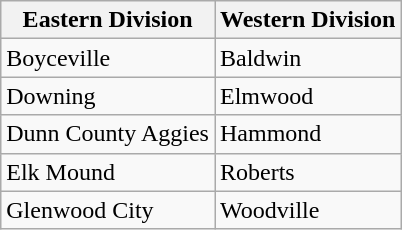<table class="wikitable">
<tr>
<th>Eastern Division</th>
<th>Western Division</th>
</tr>
<tr>
<td>Boyceville</td>
<td>Baldwin</td>
</tr>
<tr>
<td>Downing</td>
<td>Elmwood</td>
</tr>
<tr>
<td>Dunn County Aggies</td>
<td>Hammond</td>
</tr>
<tr>
<td>Elk Mound</td>
<td>Roberts</td>
</tr>
<tr>
<td>Glenwood City</td>
<td>Woodville</td>
</tr>
</table>
